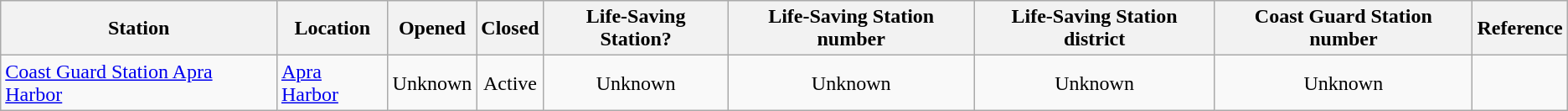<table class="wikitable sortable" style="text-align:left;">
<tr>
<th>Station</th>
<th>Location</th>
<th>Opened</th>
<th>Closed</th>
<th>Life-Saving Station?</th>
<th>Life-Saving Station number</th>
<th>Life-Saving Station district</th>
<th>Coast Guard Station number</th>
<th>Reference</th>
</tr>
<tr>
<td><a href='#'>Coast Guard Station Apra Harbor</a></td>
<td><a href='#'>Apra Harbor</a></td>
<td align="center">Unknown</td>
<td align="center">Active</td>
<td align="center">Unknown</td>
<td align="center">Unknown</td>
<td align="center">Unknown</td>
<td align="center">Unknown</td>
<td align="center"></td>
</tr>
</table>
